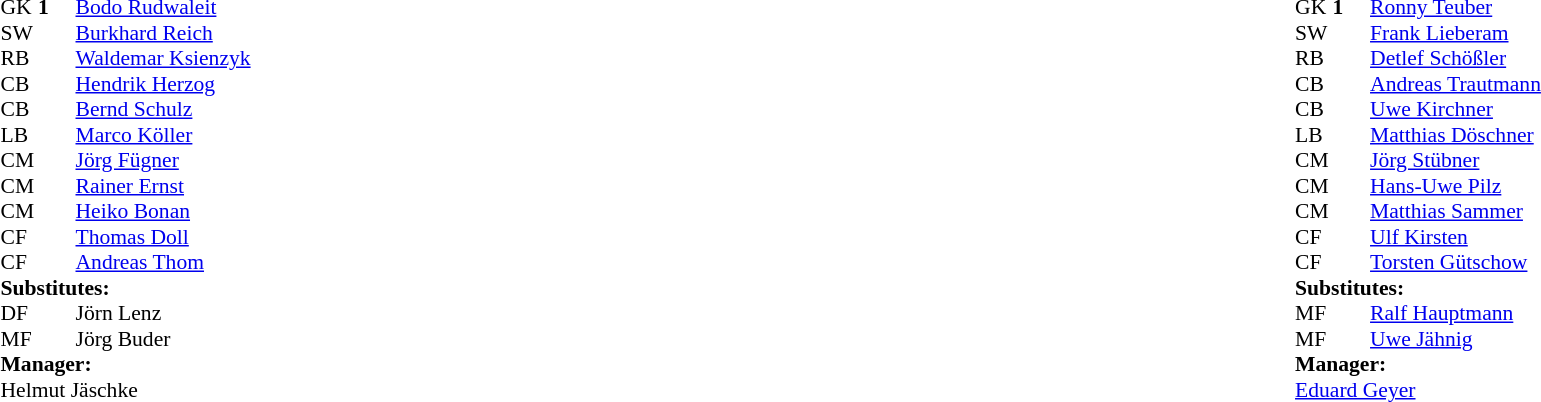<table width="100%">
<tr>
<td valign="top" width="40%"><br><table style="font-size:90%" cellspacing="0" cellpadding="0">
<tr>
<th width=25></th>
<th width=25></th>
</tr>
<tr>
<td>GK</td>
<td><strong>1</strong></td>
<td> <a href='#'>Bodo Rudwaleit</a></td>
</tr>
<tr>
<td>SW</td>
<td></td>
<td> <a href='#'>Burkhard Reich</a></td>
</tr>
<tr>
<td>RB</td>
<td></td>
<td> <a href='#'>Waldemar Ksienzyk</a></td>
</tr>
<tr>
<td>CB</td>
<td></td>
<td> <a href='#'>Hendrik Herzog</a></td>
</tr>
<tr>
<td>CB</td>
<td></td>
<td> <a href='#'>Bernd Schulz</a></td>
</tr>
<tr>
<td>LB</td>
<td></td>
<td> <a href='#'>Marco Köller</a></td>
</tr>
<tr>
<td>CM</td>
<td></td>
<td> <a href='#'>Jörg Fügner</a></td>
<td></td>
<td></td>
</tr>
<tr>
<td>CM</td>
<td></td>
<td> <a href='#'>Rainer Ernst</a></td>
</tr>
<tr>
<td>CM</td>
<td></td>
<td> <a href='#'>Heiko Bonan</a></td>
<td></td>
<td></td>
</tr>
<tr>
<td>CF</td>
<td></td>
<td> <a href='#'>Thomas Doll</a></td>
</tr>
<tr>
<td>CF</td>
<td></td>
<td> <a href='#'>Andreas Thom</a></td>
</tr>
<tr>
<td colspan=3><strong>Substitutes:</strong></td>
</tr>
<tr>
<td>DF</td>
<td></td>
<td> Jörn Lenz</td>
<td></td>
<td></td>
</tr>
<tr>
<td>MF</td>
<td></td>
<td> Jörg Buder</td>
<td></td>
<td></td>
</tr>
<tr>
<td colspan=3><strong>Manager:</strong></td>
</tr>
<tr>
<td colspan=3> Helmut Jäschke</td>
</tr>
</table>
</td>
<td valign="top"></td>
<td valign="top" width="50%"><br><table style="font-size:90%; margin:auto" cellspacing="0" cellpadding="0">
<tr>
<th width=25></th>
<th width=25></th>
</tr>
<tr>
<td>GK</td>
<td><strong>1</strong></td>
<td> <a href='#'>Ronny Teuber</a></td>
</tr>
<tr>
<td>SW</td>
<td></td>
<td> <a href='#'>Frank Lieberam</a></td>
</tr>
<tr>
<td>RB</td>
<td></td>
<td> <a href='#'>Detlef Schößler</a></td>
</tr>
<tr>
<td>CB</td>
<td></td>
<td> <a href='#'>Andreas Trautmann</a></td>
<td></td>
<td></td>
</tr>
<tr>
<td>CB</td>
<td></td>
<td> <a href='#'>Uwe Kirchner</a></td>
</tr>
<tr>
<td>LB</td>
<td></td>
<td> <a href='#'>Matthias Döschner</a></td>
</tr>
<tr>
<td>CM</td>
<td></td>
<td> <a href='#'>Jörg Stübner</a></td>
</tr>
<tr>
<td>CM</td>
<td></td>
<td> <a href='#'>Hans-Uwe Pilz</a></td>
</tr>
<tr>
<td>CM</td>
<td></td>
<td> <a href='#'>Matthias Sammer</a></td>
</tr>
<tr>
<td>CF</td>
<td></td>
<td> <a href='#'>Ulf Kirsten</a></td>
</tr>
<tr>
<td>CF</td>
<td></td>
<td> <a href='#'>Torsten Gütschow</a></td>
<td></td>
<td></td>
</tr>
<tr>
<td colspan=3><strong>Substitutes:</strong></td>
</tr>
<tr>
<td>MF</td>
<td></td>
<td> <a href='#'>Ralf Hauptmann</a></td>
<td></td>
<td></td>
</tr>
<tr>
<td>MF</td>
<td></td>
<td> <a href='#'>Uwe Jähnig</a></td>
<td></td>
<td></td>
</tr>
<tr>
<td colspan=3><strong>Manager:</strong></td>
</tr>
<tr>
<td colspan=3> <a href='#'>Eduard Geyer</a></td>
</tr>
</table>
</td>
</tr>
</table>
